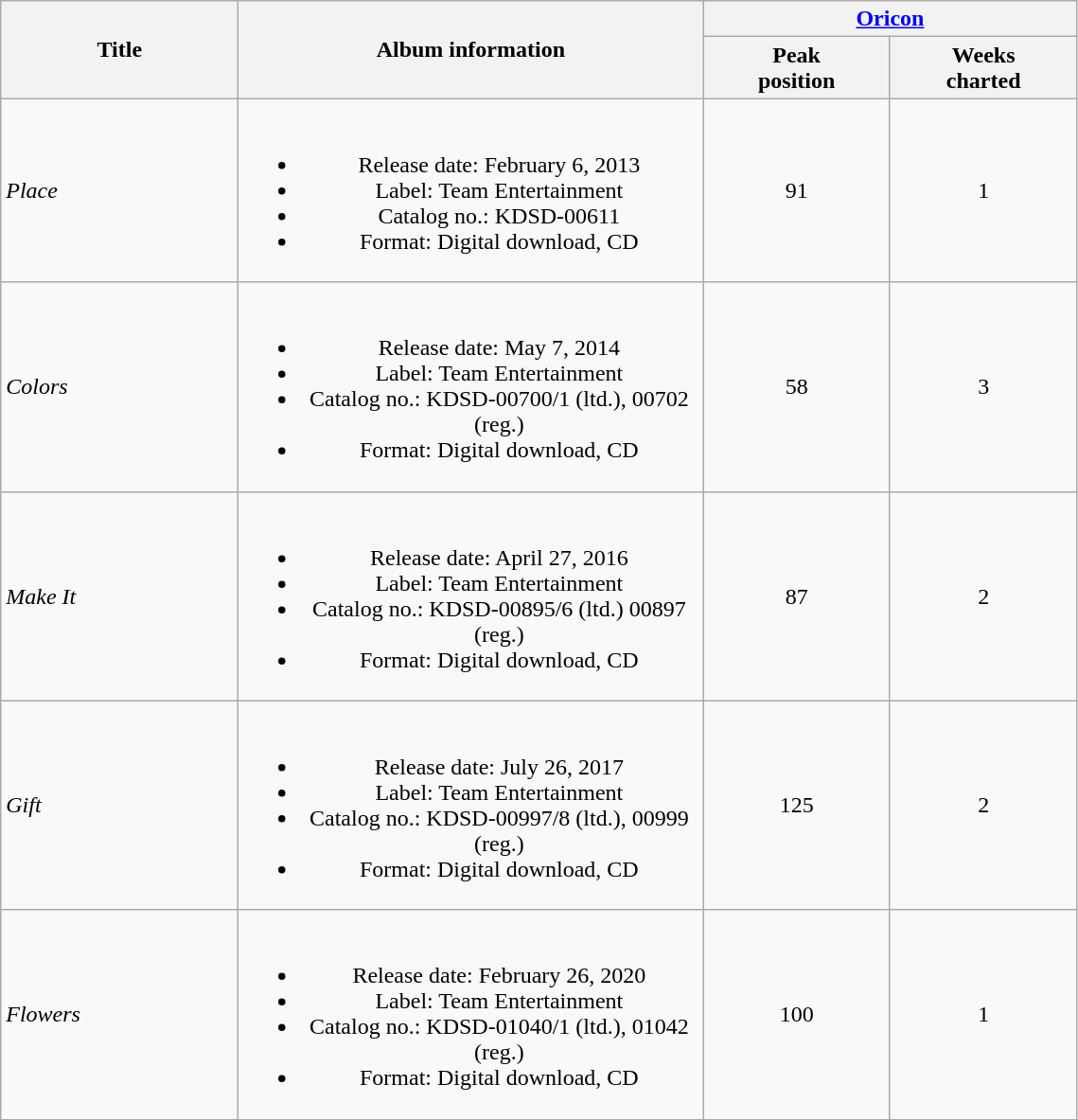<table class="wikitable plainrowheaders" style="text-align:center">
<tr>
<th rowspan=2; style="width:10em;">Title</th>
<th rowspan=2; style="width:20em;">Album information</th>
<th colspan=2; style="width:16em;"><a href='#'>Oricon</a><br></th>
</tr>
<tr>
<th style="width:6em;">Peak<br>position</th>
<th style="width:6em;">Weeks<br> charted</th>
</tr>
<tr>
<td align=left><em>Place</em></td>
<td><br><ul><li>Release date: February 6, 2013</li><li>Label: Team Entertainment</li><li>Catalog no.: KDSD-00611</li><li>Format: Digital download, CD</li></ul></td>
<td>91</td>
<td>1<br></td>
</tr>
<tr>
<td align=left><em>Colors</em></td>
<td><br><ul><li>Release date: May 7, 2014</li><li>Label: Team Entertainment</li><li>Catalog no.: KDSD-00700/1 (ltd.), 00702 (reg.)</li><li>Format: Digital download, CD</li></ul></td>
<td>58</td>
<td>3<br></td>
</tr>
<tr>
<td align=left><em>Make It</em></td>
<td><br><ul><li>Release date: April 27, 2016</li><li>Label: Team Entertainment</li><li>Catalog no.: KDSD-00895/6 (ltd.) 00897 (reg.)</li><li>Format: Digital download, CD</li></ul></td>
<td>87</td>
<td>2<br></td>
</tr>
<tr>
<td align=left><em>Gift</em></td>
<td><br><ul><li>Release date: July 26, 2017</li><li>Label: Team Entertainment</li><li>Catalog no.: KDSD-00997/8 (ltd.), 00999 (reg.)</li><li>Format: Digital download, CD</li></ul></td>
<td>125</td>
<td>2<br></td>
</tr>
<tr>
<td align=left><em>Flowers</em></td>
<td><br><ul><li>Release date: February 26, 2020</li><li>Label: Team Entertainment</li><li>Catalog no.: KDSD-01040/1 (ltd.), 01042 (reg.)</li><li>Format: Digital download, CD</li></ul></td>
<td>100</td>
<td>1<br></td>
</tr>
<tr>
</tr>
</table>
